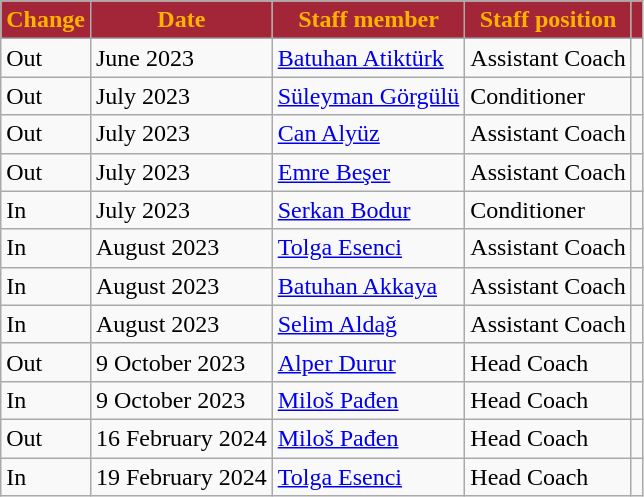<table class="wikitable">
<tr>
<th style="color:#FFB300; background:#A32638;">Change</th>
<th style="color:#FFB300; background:#A32638;">Date</th>
<th style="color:#FFB300; background:#A32638;">Staff member</th>
<th style="color:#FFB300; background:#A32638;">Staff position</th>
<th style="color:#FFB300; background:#A32638;"></th>
</tr>
<tr>
<td>Out</td>
<td>June 2023</td>
<td> <a href='#'>Batuhan Atiktürk</a></td>
<td>Assistant Coach</td>
<td></td>
</tr>
<tr>
<td>Out</td>
<td>July 2023</td>
<td> <a href='#'>Süleyman Görgülü</a></td>
<td>Conditioner</td>
<td></td>
</tr>
<tr>
<td>Out</td>
<td>July 2023</td>
<td> <a href='#'>Can Alyüz</a></td>
<td>Assistant Coach</td>
<td></td>
</tr>
<tr>
<td>Out</td>
<td>July 2023</td>
<td> <a href='#'>Emre Beşer</a></td>
<td>Assistant Coach</td>
<td></td>
</tr>
<tr>
<td>In</td>
<td>July 2023</td>
<td> <a href='#'>Serkan Bodur</a></td>
<td>Conditioner</td>
<td></td>
</tr>
<tr>
<td>In</td>
<td>August 2023</td>
<td> <a href='#'>Tolga Esenci</a></td>
<td>Assistant Coach</td>
<td></td>
</tr>
<tr>
<td>In</td>
<td>August 2023</td>
<td> <a href='#'>Batuhan Akkaya</a></td>
<td>Assistant Coach</td>
<td></td>
</tr>
<tr>
<td>In</td>
<td>August 2023</td>
<td> <a href='#'>Selim Aldağ</a></td>
<td>Assistant Coach</td>
<td></td>
</tr>
<tr>
<td>Out</td>
<td>9 October 2023</td>
<td> <a href='#'>Alper Durur</a></td>
<td>Head Coach</td>
<td></td>
</tr>
<tr>
<td>In</td>
<td>9 October 2023</td>
<td> <a href='#'>Miloš Pađen</a></td>
<td>Head Coach</td>
<td></td>
</tr>
<tr>
<td>Out</td>
<td>16 February 2024</td>
<td> <a href='#'>Miloš Pađen</a></td>
<td>Head Coach</td>
<td></td>
</tr>
<tr>
<td>In</td>
<td>19 February 2024</td>
<td> <a href='#'>Tolga Esenci</a></td>
<td>Head Coach</td>
<td></td>
</tr>
</table>
